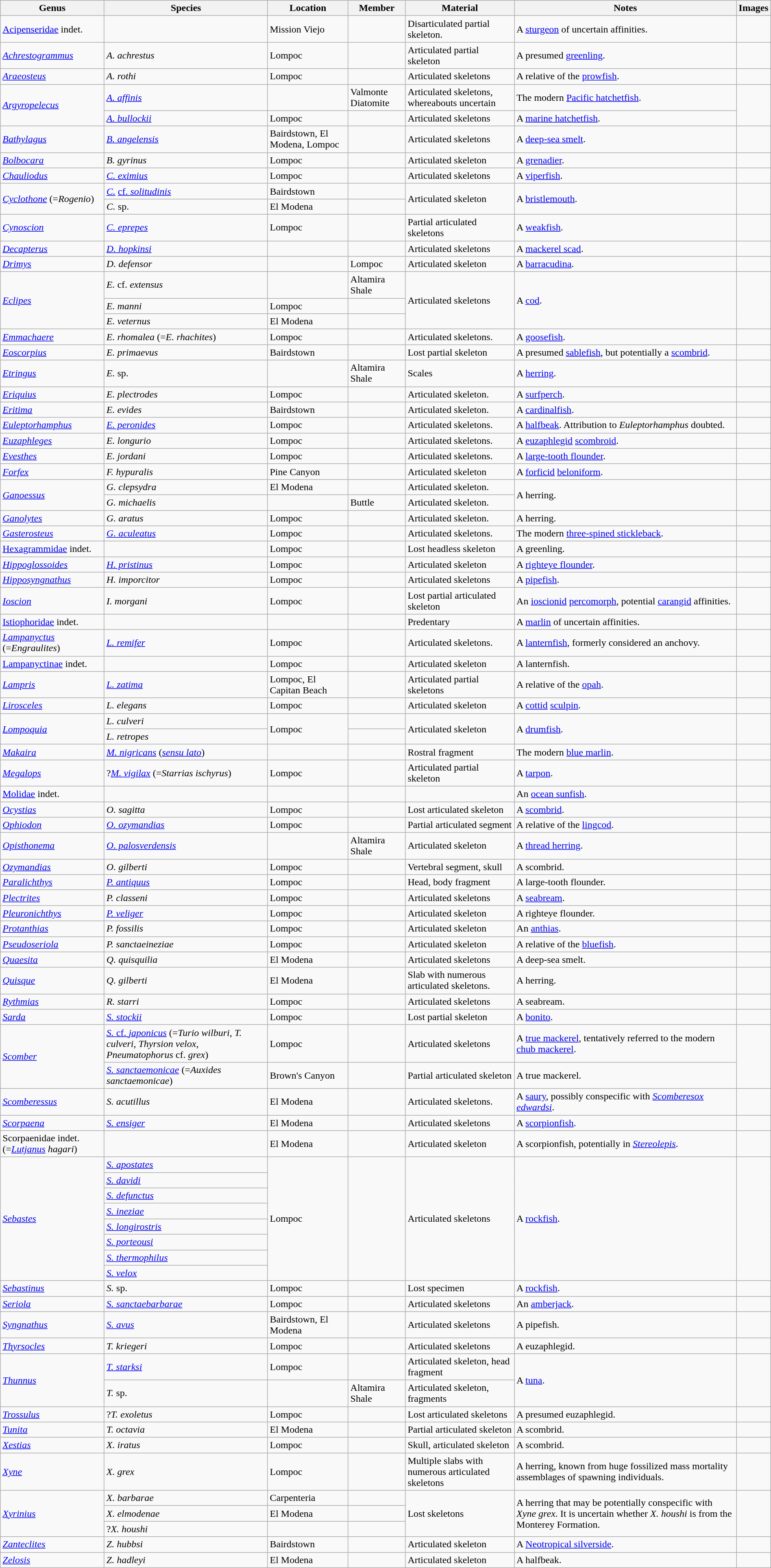<table class="wikitable" align="center" width="100%">
<tr>
<th>Genus</th>
<th>Species</th>
<th>Location</th>
<th>Member</th>
<th>Material</th>
<th>Notes</th>
<th>Images</th>
</tr>
<tr>
<td><a href='#'>Acipenseridae</a> indet.</td>
<td></td>
<td>Mission Viejo</td>
<td></td>
<td>Disarticulated partial skeleton.</td>
<td>A <a href='#'>sturgeon</a> of uncertain affinities.</td>
<td></td>
</tr>
<tr>
<td><em><a href='#'>Achrestogrammus</a></em></td>
<td><em>A. achrestus</em></td>
<td>Lompoc</td>
<td></td>
<td>Articulated partial skeleton</td>
<td>A presumed <a href='#'>greenling</a>.</td>
<td></td>
</tr>
<tr>
<td><em><a href='#'>Araeosteus</a></em></td>
<td><em>A. rothi</em></td>
<td>Lompoc</td>
<td></td>
<td>Articulated skeletons</td>
<td>A relative of the <a href='#'>prowfish</a>.</td>
<td></td>
</tr>
<tr>
<td rowspan="2"><em><a href='#'>Argyropelecus</a></em></td>
<td><em><a href='#'>A. affinis</a></em></td>
<td></td>
<td>Valmonte Diatomite</td>
<td>Articulated skeletons, whereabouts uncertain</td>
<td>The modern <a href='#'>Pacific hatchetfish</a>.</td>
<td rowspan="2"></td>
</tr>
<tr>
<td><em><a href='#'>A. bullockii</a></em></td>
<td>Lompoc</td>
<td></td>
<td>Articulated skeletons</td>
<td>A <a href='#'>marine hatchetfish</a>.</td>
</tr>
<tr>
<td><em><a href='#'>Bathylagus</a></em></td>
<td><em><a href='#'>B. angelensis</a></em></td>
<td>Bairdstown, El Modena, Lompoc</td>
<td></td>
<td>Articulated skeletons</td>
<td>A <a href='#'>deep-sea smelt</a>.</td>
<td></td>
</tr>
<tr>
<td><em><a href='#'>Bolbocara</a></em></td>
<td><em>B. gyrinus</em></td>
<td>Lompoc</td>
<td></td>
<td>Articulated skeleton</td>
<td>A <a href='#'>grenadier</a>.</td>
<td></td>
</tr>
<tr>
<td><em><a href='#'>Chauliodus</a></em></td>
<td><em><a href='#'>C. eximius</a></em></td>
<td>Lompoc</td>
<td></td>
<td>Articulated skeletons</td>
<td>A <a href='#'>viperfish</a>.</td>
<td></td>
</tr>
<tr>
<td rowspan="2"><em><a href='#'>Cyclothone</a></em> (=<em>Rogenio</em>)</td>
<td><em><a href='#'>C.</a></em> <a href='#'>cf. <em>solitudinis</em></a></td>
<td>Bairdstown</td>
<td></td>
<td rowspan="2">Articulated skeleton</td>
<td rowspan="2">A <a href='#'>bristlemouth</a>.</td>
<td rowspan="2"></td>
</tr>
<tr>
<td><em>C.</em> sp.</td>
<td>El Modena</td>
<td></td>
</tr>
<tr>
<td><em><a href='#'>Cynoscion</a></em></td>
<td><em><a href='#'>C. eprepes</a></em></td>
<td>Lompoc</td>
<td></td>
<td>Partial articulated skeletons</td>
<td>A <a href='#'>weakfish</a>.</td>
<td></td>
</tr>
<tr>
<td><em><a href='#'>Decapterus</a></em></td>
<td><em><a href='#'>D. hopkinsi</a></em></td>
<td></td>
<td></td>
<td>Articulated skeletons</td>
<td>A <a href='#'>mackerel scad</a>.</td>
<td></td>
</tr>
<tr>
<td><em><a href='#'>Drimys</a></em></td>
<td><em>D. defensor</em></td>
<td></td>
<td>Lompoc</td>
<td>Articulated skeleton</td>
<td>A <a href='#'>barracudina</a>.</td>
<td></td>
</tr>
<tr>
<td rowspan="3"><em><a href='#'>Eclipes</a></em></td>
<td><em>E.</em> cf. <em>extensus</em></td>
<td></td>
<td>Altamira Shale</td>
<td rowspan="3">Articulated skeletons</td>
<td rowspan="3">A <a href='#'>cod</a>.</td>
<td rowspan="3"></td>
</tr>
<tr>
<td><em>E. manni</em></td>
<td>Lompoc</td>
<td></td>
</tr>
<tr>
<td><em>E. veternus</em></td>
<td>El Modena</td>
<td></td>
</tr>
<tr>
<td><em><a href='#'>Emmachaere</a></em></td>
<td><em>E. rhomalea</em> (=<em>E. rhachites</em>)</td>
<td>Lompoc</td>
<td></td>
<td>Articulated skeletons.</td>
<td>A <a href='#'>goosefish</a>.</td>
<td></td>
</tr>
<tr>
<td><em><a href='#'>Eoscorpius</a></em></td>
<td><em>E. primaevus</em></td>
<td>Bairdstown</td>
<td></td>
<td>Lost partial skeleton</td>
<td>A presumed <a href='#'>sablefish</a>, but potentially a <a href='#'>scombrid</a>.</td>
<td></td>
</tr>
<tr>
<td><em><a href='#'>Etringus</a></em></td>
<td><em>E.</em> sp.</td>
<td></td>
<td>Altamira Shale</td>
<td>Scales</td>
<td>A <a href='#'>herring</a>.</td>
<td></td>
</tr>
<tr>
<td><em><a href='#'>Eriquius</a></em></td>
<td><em>E. plectrodes</em></td>
<td>Lompoc</td>
<td></td>
<td>Articulated skeleton.</td>
<td>A <a href='#'>surfperch</a>.</td>
<td></td>
</tr>
<tr>
<td><em><a href='#'>Eritima</a></em></td>
<td><em>E. evides</em></td>
<td>Bairdstown</td>
<td></td>
<td>Articulated skeleton.</td>
<td>A <a href='#'>cardinalfish</a>.</td>
<td></td>
</tr>
<tr>
<td><em><a href='#'>Euleptorhamphus</a></em></td>
<td><em><a href='#'>E. peronides</a></em></td>
<td>Lompoc</td>
<td></td>
<td>Articulated skeletons.</td>
<td>A <a href='#'>halfbeak</a>. Attribution to <em>Euleptorhamphus</em> doubted.</td>
<td></td>
</tr>
<tr>
<td><em><a href='#'>Euzaphleges</a></em></td>
<td><em>E. longurio</em></td>
<td>Lompoc</td>
<td></td>
<td>Articulated skeletons.</td>
<td>A <a href='#'>euzaphlegid</a> <a href='#'>scombroid</a>.</td>
<td></td>
</tr>
<tr>
<td><em><a href='#'>Evesthes</a></em></td>
<td><em>E. jordani</em></td>
<td>Lompoc</td>
<td></td>
<td>Articulated skeletons.</td>
<td>A <a href='#'>large-tooth flounder</a>.</td>
<td></td>
</tr>
<tr>
<td><em><a href='#'>Forfex</a></em></td>
<td><em>F. hypuralis</em></td>
<td>Pine Canyon</td>
<td></td>
<td>Articulated skeleton</td>
<td>A <a href='#'>forficid</a> <a href='#'>beloniform</a>.</td>
<td></td>
</tr>
<tr>
<td rowspan="2"><em><a href='#'>Ganoessus</a></em></td>
<td><em>G. clepsydra</em></td>
<td>El Modena</td>
<td></td>
<td>Articulated skeleton.</td>
<td rowspan="2">A herring.</td>
<td rowspan="2"></td>
</tr>
<tr>
<td><em>G. michaelis</em></td>
<td></td>
<td>Buttle</td>
<td>Articulated skeleton.</td>
</tr>
<tr>
<td><em><a href='#'>Ganolytes</a></em></td>
<td><em>G. aratus</em></td>
<td>Lompoc</td>
<td></td>
<td>Articulated skeleton.</td>
<td>A herring.</td>
<td></td>
</tr>
<tr>
<td><em><a href='#'>Gasterosteus</a></em></td>
<td><em><a href='#'>G. aculeatus</a></em></td>
<td>Lompoc</td>
<td></td>
<td>Articulated skeletons.</td>
<td>The modern <a href='#'>three-spined stickleback</a>.</td>
<td></td>
</tr>
<tr>
<td><a href='#'>Hexagrammidae</a> indet.</td>
<td></td>
<td>Lompoc</td>
<td></td>
<td>Lost headless skeleton</td>
<td>A greenling.</td>
<td></td>
</tr>
<tr>
<td><em><a href='#'>Hippoglossoides</a></em></td>
<td><em><a href='#'>H. pristinus</a></em></td>
<td>Lompoc</td>
<td></td>
<td>Articulated skeleton</td>
<td>A <a href='#'>righteye flounder</a>.</td>
<td></td>
</tr>
<tr>
<td><em><a href='#'>Hipposyngnathus</a></em></td>
<td><em>H. imporcitor</em></td>
<td>Lompoc</td>
<td></td>
<td>Articulated skeletons</td>
<td>A <a href='#'>pipefish</a>.</td>
<td></td>
</tr>
<tr>
<td><em><a href='#'>Ioscion</a></em></td>
<td><em>I. morgani</em></td>
<td>Lompoc</td>
<td></td>
<td>Lost partial articulated skeleton</td>
<td>An <a href='#'>ioscionid</a> <a href='#'>percomorph</a>, potential <a href='#'>carangid</a> affinities.</td>
<td></td>
</tr>
<tr>
<td><a href='#'>Istiophoridae</a> indet.</td>
<td></td>
<td></td>
<td></td>
<td>Predentary</td>
<td>A <a href='#'>marlin</a> of uncertain affinities.</td>
<td></td>
</tr>
<tr>
<td><em><a href='#'>Lampanyctus</a></em> (=<em>Engraulites</em>)</td>
<td><em><a href='#'>L. remifer</a></em></td>
<td>Lompoc</td>
<td></td>
<td>Articulated skeletons.</td>
<td>A <a href='#'>lanternfish</a>, formerly considered an anchovy.</td>
<td></td>
</tr>
<tr>
<td><a href='#'>Lampanyctinae</a> indet.</td>
<td></td>
<td>Lompoc</td>
<td></td>
<td>Articulated skeleton</td>
<td>A lanternfish.</td>
<td></td>
</tr>
<tr>
<td><em><a href='#'>Lampris</a></em></td>
<td><em><a href='#'>L. zatima</a></em></td>
<td>Lompoc, El Capitan Beach</td>
<td></td>
<td>Articulated partial skeletons</td>
<td>A relative of the <a href='#'>opah</a>.</td>
<td></td>
</tr>
<tr>
<td><em><a href='#'>Lirosceles</a></em></td>
<td><em>L. elegans</em></td>
<td>Lompoc</td>
<td></td>
<td>Articulated skeleton</td>
<td>A <a href='#'>cottid</a> <a href='#'>sculpin</a>.</td>
<td></td>
</tr>
<tr>
<td rowspan="2"><em><a href='#'>Lompoquia</a></em></td>
<td><em>L. culveri</em></td>
<td rowspan="2">Lompoc</td>
<td></td>
<td rowspan="2">Articulated skeleton</td>
<td rowspan="2">A <a href='#'>drumfish</a>.</td>
<td rowspan="2"></td>
</tr>
<tr>
<td><em>L. retropes</em></td>
<td></td>
</tr>
<tr>
<td><em><a href='#'>Makaira</a></em></td>
<td><em><a href='#'>M. nigricans</a></em> (<em><a href='#'>sensu lato</a></em>)</td>
<td></td>
<td></td>
<td>Rostral fragment</td>
<td>The modern <a href='#'>blue marlin</a>.</td>
<td></td>
</tr>
<tr>
<td><em><a href='#'>Megalops</a></em></td>
<td>?<em><a href='#'>M. vigilax</a></em> (=<em>Starrias ischyrus</em>)</td>
<td>Lompoc</td>
<td></td>
<td>Articulated partial skeleton</td>
<td>A <a href='#'>tarpon</a>.</td>
<td></td>
</tr>
<tr>
<td><a href='#'>Molidae</a> indet.</td>
<td></td>
<td></td>
<td></td>
<td></td>
<td>An <a href='#'>ocean sunfish</a>.</td>
<td></td>
</tr>
<tr>
<td><em><a href='#'>Ocystias</a></em></td>
<td><em>O. sagitta</em></td>
<td>Lompoc</td>
<td></td>
<td>Lost articulated skeleton</td>
<td>A <a href='#'>scombrid</a>.</td>
<td></td>
</tr>
<tr>
<td><em><a href='#'>Ophiodon</a></em></td>
<td><em><a href='#'>O. ozymandias</a></em></td>
<td>Lompoc</td>
<td></td>
<td>Partial articulated segment</td>
<td>A relative of the <a href='#'>lingcod</a>.</td>
<td></td>
</tr>
<tr>
<td><em><a href='#'>Opisthonema</a></em></td>
<td><em><a href='#'>O. palosverdensis</a></em></td>
<td></td>
<td>Altamira Shale</td>
<td>Articulated skeleton</td>
<td>A <a href='#'>thread herring</a>.</td>
<td></td>
</tr>
<tr>
<td><em><a href='#'>Ozymandias</a></em></td>
<td><em>O. gilberti</em></td>
<td>Lompoc</td>
<td></td>
<td>Vertebral segment, skull</td>
<td>A scombrid.</td>
<td></td>
</tr>
<tr>
<td><em><a href='#'>Paralichthys</a></em></td>
<td><em><a href='#'>P. antiquus</a></em></td>
<td>Lompoc</td>
<td></td>
<td>Head, body fragment</td>
<td>A large-tooth flounder.</td>
<td></td>
</tr>
<tr>
<td><em><a href='#'>Plectrites</a></em></td>
<td><em>P. classeni</em></td>
<td>Lompoc</td>
<td></td>
<td>Articulated skeletons</td>
<td>A <a href='#'>seabream</a>.</td>
<td></td>
</tr>
<tr>
<td><em><a href='#'>Pleuronichthys</a></em></td>
<td><em><a href='#'>P. veliger</a></em></td>
<td>Lompoc</td>
<td></td>
<td>Articulated skeleton</td>
<td>A righteye flounder.</td>
<td></td>
</tr>
<tr>
<td><em><a href='#'>Protanthias</a></em></td>
<td><em>P. fossilis</em></td>
<td>Lompoc</td>
<td></td>
<td>Articulated skeleton</td>
<td>An <a href='#'>anthias</a>.</td>
<td></td>
</tr>
<tr>
<td><em><a href='#'>Pseudoseriola</a></em></td>
<td><em>P. sanctaeineziae</em></td>
<td>Lompoc</td>
<td></td>
<td>Articulated skeleton</td>
<td>A relative of the <a href='#'>bluefish</a>.</td>
<td></td>
</tr>
<tr>
<td><em><a href='#'>Quaesita</a></em></td>
<td><em>Q. quisquilia</em></td>
<td>El Modena</td>
<td></td>
<td>Articulated skeletons</td>
<td>A deep-sea smelt.</td>
<td></td>
</tr>
<tr>
<td><em><a href='#'>Quisque</a></em></td>
<td><em>Q. gilberti</em></td>
<td>El Modena</td>
<td></td>
<td>Slab with numerous articulated skeletons.</td>
<td>A herring.</td>
<td></td>
</tr>
<tr>
<td><em><a href='#'>Rythmias</a></em></td>
<td><em>R. starri</em></td>
<td>Lompoc</td>
<td></td>
<td>Articulated skeletons</td>
<td>A seabream.</td>
<td></td>
</tr>
<tr>
<td><em><a href='#'>Sarda</a></em></td>
<td><em><a href='#'>S. stockii</a></em></td>
<td>Lompoc</td>
<td></td>
<td>Lost partial skeleton</td>
<td>A <a href='#'>bonito</a>.</td>
<td></td>
</tr>
<tr>
<td rowspan="2"><em><a href='#'>Scomber</a></em></td>
<td><a href='#'><em>S.</em> cf. <em>japonicus</em></a> (=<em>Turio wilburi</em>, <em>T. culveri</em>, <em>Thyrsion velox</em>, <em>Pneumatophorus</em> cf. <em>grex</em>)</td>
<td>Lompoc</td>
<td></td>
<td>Articulated skeletons</td>
<td>A <a href='#'>true mackerel</a>, tentatively referred to the modern <a href='#'>chub mackerel</a>.</td>
<td rowspan="2"></td>
</tr>
<tr>
<td><em><a href='#'>S. sanctaemonicae</a></em> (=<em>Auxides sanctaemonicae</em>)</td>
<td>Brown's Canyon</td>
<td></td>
<td>Partial articulated skeleton</td>
<td>A true mackerel.</td>
</tr>
<tr>
<td><em><a href='#'>Scomberessus</a></em></td>
<td><em>S. acutillus</em></td>
<td>El Modena</td>
<td></td>
<td>Articulated skeletons.</td>
<td>A <a href='#'>saury</a>, possibly conspecific with <em><a href='#'>Scomberesox edwardsi</a></em>.</td>
<td></td>
</tr>
<tr>
<td><em><a href='#'>Scorpaena</a></em></td>
<td><em><a href='#'>S. ensiger</a></em></td>
<td>El Modena</td>
<td></td>
<td>Articulated skeletons</td>
<td>A <a href='#'>scorpionfish</a>.</td>
<td></td>
</tr>
<tr>
<td>Scorpaenidae indet. (=<em><a href='#'>Lutjanus</a> hagari</em>)</td>
<td></td>
<td>El Modena</td>
<td></td>
<td>Articulated skeleton</td>
<td>A scorpionfish, potentially in <em><a href='#'>Stereolepis</a></em>.</td>
<td></td>
</tr>
<tr>
<td rowspan="8"><em><a href='#'>Sebastes</a></em></td>
<td><em><a href='#'>S. apostates</a></em></td>
<td rowspan="8">Lompoc</td>
<td rowspan="8"></td>
<td rowspan="8">Articulated skeletons</td>
<td rowspan="8">A <a href='#'>rockfish</a>.</td>
<td rowspan="8"></td>
</tr>
<tr>
<td><em><a href='#'>S. davidi</a></em></td>
</tr>
<tr>
<td><em><a href='#'>S. defunctus</a></em></td>
</tr>
<tr>
<td><em><a href='#'>S. ineziae</a></em></td>
</tr>
<tr>
<td><em><a href='#'>S. longirostris</a></em></td>
</tr>
<tr>
<td><em><a href='#'>S. porteousi</a></em></td>
</tr>
<tr>
<td><em><a href='#'>S. thermophilus</a></em></td>
</tr>
<tr>
<td><em><a href='#'>S. velox</a></em></td>
</tr>
<tr>
<td><em><a href='#'>Sebastinus</a></em></td>
<td><em>S.</em> sp.</td>
<td>Lompoc</td>
<td></td>
<td>Lost specimen</td>
<td>A <a href='#'>rockfish</a>.</td>
<td></td>
</tr>
<tr>
<td><em><a href='#'>Seriola</a></em></td>
<td><em><a href='#'>S. sanctaebarbarae</a></em></td>
<td>Lompoc</td>
<td></td>
<td>Articulated skeletons</td>
<td>An <a href='#'>amberjack</a>.</td>
<td></td>
</tr>
<tr>
<td><em><a href='#'>Syngnathus</a></em></td>
<td><em><a href='#'>S. avus</a></em></td>
<td>Bairdstown, El Modena</td>
<td></td>
<td>Articulated skeletons</td>
<td>A pipefish.</td>
<td></td>
</tr>
<tr>
<td><em><a href='#'>Thyrsocles</a></em></td>
<td><em>T. kriegeri</em></td>
<td>Lompoc</td>
<td></td>
<td>Articulated skeletons</td>
<td>A euzaphlegid.</td>
<td></td>
</tr>
<tr>
<td rowspan="2"><em><a href='#'>Thunnus</a></em></td>
<td><em><a href='#'>T. starksi</a></em></td>
<td>Lompoc</td>
<td></td>
<td>Articulated skeleton, head fragment</td>
<td rowspan="2">A <a href='#'>tuna</a>.</td>
<td rowspan="2"></td>
</tr>
<tr>
<td><em>T.</em> sp.</td>
<td></td>
<td>Altamira Shale</td>
<td>Articulated skeleton, fragments</td>
</tr>
<tr>
<td><em><a href='#'>Trossulus</a></em></td>
<td>?<em>T. exoletus</em></td>
<td>Lompoc</td>
<td></td>
<td>Lost articulated skeletons</td>
<td>A presumed euzaphlegid.</td>
<td></td>
</tr>
<tr>
<td><em><a href='#'>Tunita</a></em></td>
<td><em>T. octavia</em></td>
<td>El Modena</td>
<td></td>
<td>Partial articulated skeleton</td>
<td>A scombrid.</td>
<td></td>
</tr>
<tr>
<td><em><a href='#'>Xestias</a></em></td>
<td><em>X. iratus</em></td>
<td>Lompoc</td>
<td></td>
<td>Skull, articulated skeleton</td>
<td>A scombrid.</td>
<td></td>
</tr>
<tr>
<td><em><a href='#'>Xyne</a></em></td>
<td><em>X. grex</em></td>
<td>Lompoc</td>
<td></td>
<td>Multiple slabs with numerous articulated skeletons</td>
<td>A herring, known from huge fossilized mass mortality assemblages of spawning individuals.</td>
<td></td>
</tr>
<tr>
<td rowspan="3"><em><a href='#'>Xyrinius</a></em></td>
<td><em>X. barbarae</em></td>
<td>Carpenteria</td>
<td></td>
<td rowspan="3">Lost skeletons</td>
<td rowspan="3">A herring that may be potentially conspecific with <em>Xyne grex</em>. It is uncertain whether <em>X. houshi</em> is from the Monterey Formation.</td>
<td rowspan="3"></td>
</tr>
<tr>
<td><em>X. elmodenae</em></td>
<td>El Modena</td>
<td></td>
</tr>
<tr>
<td>?<em>X. houshi</em></td>
<td></td>
<td></td>
</tr>
<tr>
<td><em><a href='#'>Zanteclites</a></em></td>
<td><em>Z. hubbsi</em></td>
<td>Bairdstown</td>
<td></td>
<td>Articulated skeleton</td>
<td>A <a href='#'>Neotropical silverside</a>.</td>
<td></td>
</tr>
<tr>
<td><em><a href='#'>Zelosis</a></em></td>
<td><em>Z. hadleyi</em></td>
<td>El Modena</td>
<td></td>
<td>Articulated skeleton</td>
<td>A halfbeak.</td>
<td></td>
</tr>
</table>
